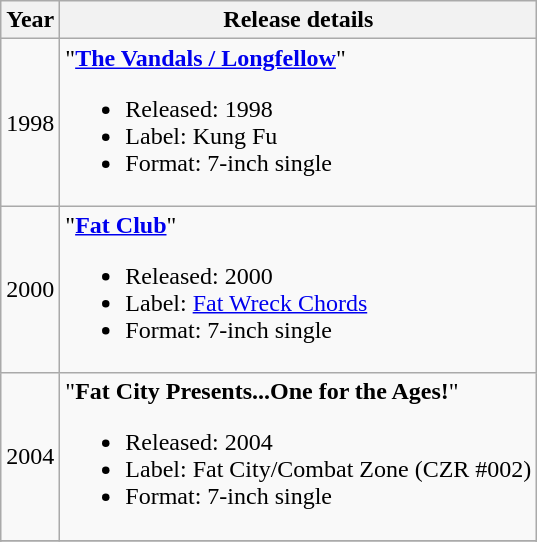<table class ="wikitable">
<tr>
<th>Year</th>
<th>Release details</th>
</tr>
<tr>
<td>1998</td>
<td>"<strong><a href='#'>The Vandals / Longfellow</a></strong>"<br><ul><li>Released: 1998</li><li>Label: Kung Fu</li><li>Format: 7-inch single</li></ul></td>
</tr>
<tr>
<td>2000</td>
<td>"<strong><a href='#'>Fat Club</a></strong>"<br><ul><li>Released: 2000</li><li>Label: <a href='#'>Fat Wreck Chords</a></li><li>Format: 7-inch single</li></ul></td>
</tr>
<tr>
<td>2004</td>
<td>"<strong>Fat City Presents...One for the Ages!</strong>"<br><ul><li>Released: 2004</li><li>Label: Fat City/Combat Zone (CZR #002)</li><li>Format: 7-inch single</li></ul></td>
</tr>
<tr>
</tr>
<tr>
</tr>
</table>
